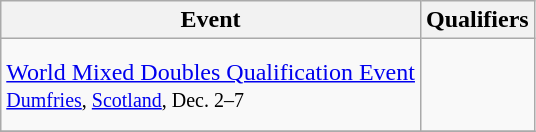<table class="wikitable">
<tr>
<th>Event</th>
<th>Qualifiers</th>
</tr>
<tr>
<td><a href='#'>World Mixed Doubles Qualification Event</a> <br> <small><a href='#'>Dumfries</a>, <a href='#'>Scotland</a>, Dec. 2–7</small></td>
<td><br><br><br></td>
</tr>
<tr>
</tr>
</table>
